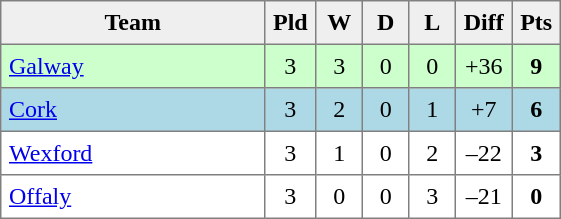<table style=border-collapse:collapse border=1 cellspacing=0 cellpadding=5>
<tr align=center bgcolor=#efefef>
<th width=165>Team</th>
<th width=20>Pld</th>
<th width=20>W</th>
<th width=20>D</th>
<th width=20>L</th>
<th width=20>Diff</th>
<th width=20>Pts</th>
</tr>
<tr align=center style="background:#cfc;">
<td style="text-align:left;"> <a href='#'>Galway</a></td>
<td>3</td>
<td>3</td>
<td>0</td>
<td>0</td>
<td>+36</td>
<td><strong>9</strong></td>
</tr>
<tr align=center style="background:#ADD8E6;">
<td style="text-align:left;"> <a href='#'>Cork</a></td>
<td>3</td>
<td>2</td>
<td>0</td>
<td>1</td>
<td>+7</td>
<td><strong>6</strong></td>
</tr>
<tr align=center>
<td style="text-align:left;"> <a href='#'>Wexford</a></td>
<td>3</td>
<td>1</td>
<td>0</td>
<td>2</td>
<td>–22</td>
<td><strong>3</strong></td>
</tr>
<tr align=center>
<td style="text-align:left;"> <a href='#'>Offaly</a></td>
<td>3</td>
<td>0</td>
<td>0</td>
<td>3</td>
<td>–21</td>
<td><strong>0</strong></td>
</tr>
</table>
